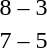<table style="text-align:center">
<tr>
<th width=200></th>
<th width=100></th>
<th width=200></th>
</tr>
<tr>
<td align=right><strong></strong></td>
<td>8 – 3</td>
<td align=left></td>
</tr>
<tr>
<td align=right><strong></strong></td>
<td>7 – 5</td>
<td align=left></td>
</tr>
</table>
